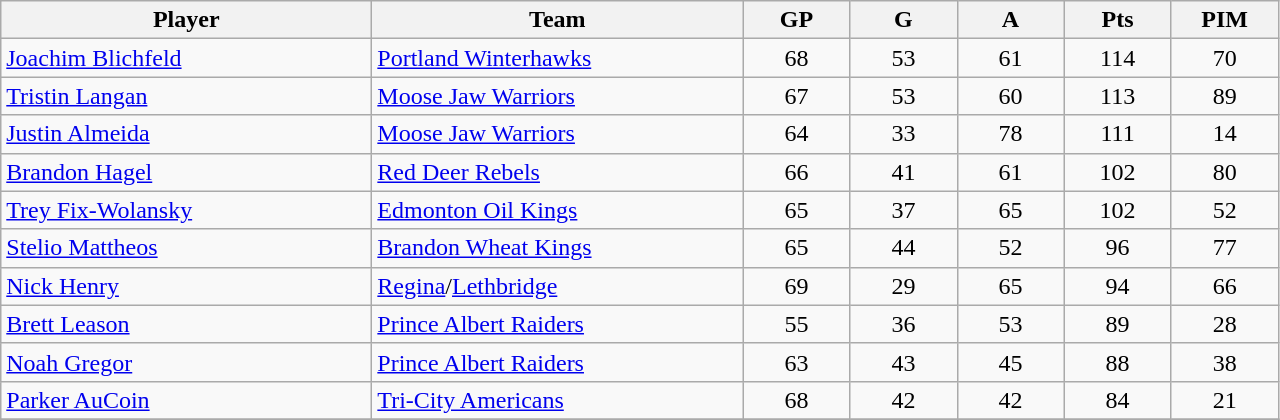<table class="wikitable sortable" style="text-align: center">
<tr>
<th class="unsortable" align=center bgcolor=#F2F2F2 style="width: 15em"><strong>Player</strong></th>
<th style="width: 15em">Team</th>
<th style="width: 4em">GP</th>
<th style="width: 4em">G</th>
<th style="width: 4em">A</th>
<th style="width: 4em">Pts</th>
<th style="width: 4em">PIM</th>
</tr>
<tr>
<td align=left><a href='#'>Joachim Blichfeld</a></td>
<td align=left><a href='#'>Portland Winterhawks</a></td>
<td>68</td>
<td>53</td>
<td>61</td>
<td>114</td>
<td>70</td>
</tr>
<tr>
<td align=left><a href='#'>Tristin Langan</a></td>
<td align=left><a href='#'>Moose Jaw Warriors</a></td>
<td>67</td>
<td>53</td>
<td>60</td>
<td>113</td>
<td>89</td>
</tr>
<tr>
<td align=left><a href='#'>Justin Almeida</a></td>
<td align=left><a href='#'>Moose Jaw Warriors</a></td>
<td>64</td>
<td>33</td>
<td>78</td>
<td>111</td>
<td>14</td>
</tr>
<tr>
<td align=left><a href='#'>Brandon Hagel</a></td>
<td align=left><a href='#'>Red Deer Rebels</a></td>
<td>66</td>
<td>41</td>
<td>61</td>
<td>102</td>
<td>80</td>
</tr>
<tr>
<td align=left><a href='#'>Trey Fix-Wolansky</a></td>
<td align=left><a href='#'>Edmonton Oil Kings</a></td>
<td>65</td>
<td>37</td>
<td>65</td>
<td>102</td>
<td>52</td>
</tr>
<tr>
<td align=left><a href='#'>Stelio Mattheos</a></td>
<td align=left><a href='#'>Brandon Wheat Kings</a></td>
<td>65</td>
<td>44</td>
<td>52</td>
<td>96</td>
<td>77</td>
</tr>
<tr>
<td align=left><a href='#'>Nick Henry</a></td>
<td align=left><a href='#'>Regina</a>/<a href='#'>Lethbridge</a></td>
<td>69</td>
<td>29</td>
<td>65</td>
<td>94</td>
<td>66</td>
</tr>
<tr>
<td align=left><a href='#'>Brett Leason</a></td>
<td align=left><a href='#'>Prince Albert Raiders</a></td>
<td>55</td>
<td>36</td>
<td>53</td>
<td>89</td>
<td>28</td>
</tr>
<tr>
<td align=left><a href='#'>Noah Gregor</a></td>
<td align=left><a href='#'>Prince Albert Raiders</a></td>
<td>63</td>
<td>43</td>
<td>45</td>
<td>88</td>
<td>38</td>
</tr>
<tr>
<td align=left><a href='#'>Parker AuCoin</a></td>
<td align=left><a href='#'>Tri-City Americans</a></td>
<td>68</td>
<td>42</td>
<td>42</td>
<td>84</td>
<td>21</td>
</tr>
<tr>
</tr>
</table>
